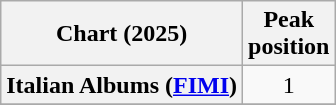<table class="wikitable sortable plainrowheaders" style="text-align:center">
<tr>
<th scope="col">Chart (2025)</th>
<th scope="col">Peak<br>position</th>
</tr>
<tr>
<th scope="row">Italian Albums (<a href='#'>FIMI</a>)</th>
<td>1</td>
</tr>
<tr>
</tr>
</table>
